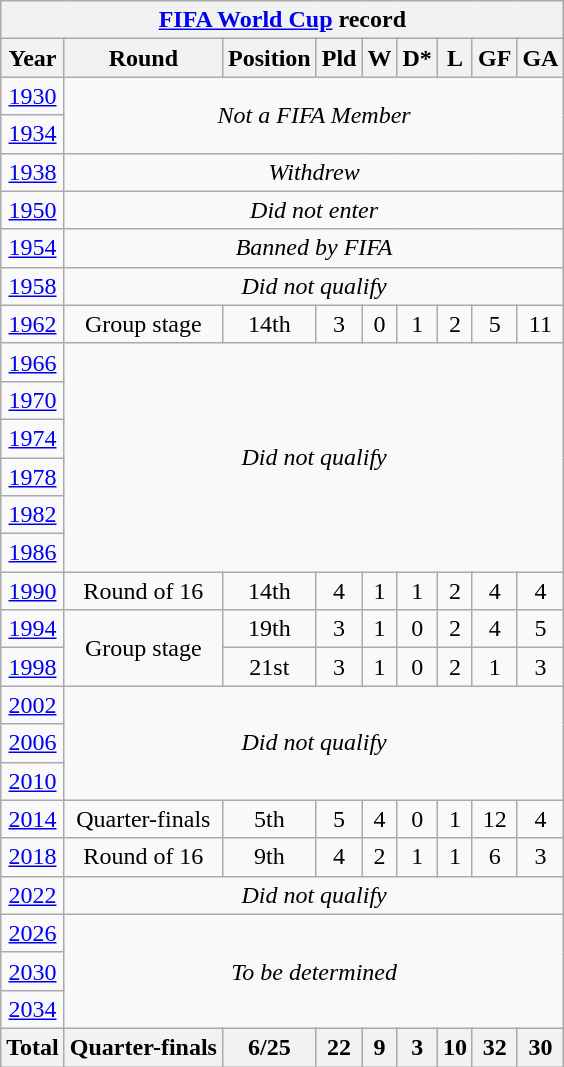<table class="wikitable" style="text-align:center;">
<tr>
<th colspan=9><a href='#'>FIFA World Cup</a> record</th>
</tr>
<tr>
<th>Year</th>
<th>Round</th>
<th>Position</th>
<th>Pld</th>
<th>W</th>
<th>D*</th>
<th>L</th>
<th>GF</th>
<th>GA</th>
</tr>
<tr>
<td> <a href='#'>1930</a></td>
<td colspan=8 rowspan=2><em> Not a FIFA Member</em></td>
</tr>
<tr>
<td> <a href='#'>1934</a></td>
</tr>
<tr>
<td> <a href='#'>1938</a></td>
<td colspan=8><em>Withdrew</em></td>
</tr>
<tr>
<td> <a href='#'>1950</a></td>
<td colspan=8><em>Did not enter</em></td>
</tr>
<tr>
<td> <a href='#'>1954</a></td>
<td colspan=8><em>Banned by FIFA</em></td>
</tr>
<tr>
<td> <a href='#'>1958</a></td>
<td colspan=8><em>Did not qualify</em></td>
</tr>
<tr>
<td> <a href='#'>1962</a></td>
<td>Group stage</td>
<td>14th</td>
<td>3</td>
<td>0</td>
<td>1</td>
<td>2</td>
<td>5</td>
<td>11</td>
</tr>
<tr>
<td> <a href='#'>1966</a></td>
<td colspan=8 rowspan=6><em>Did not qualify</em></td>
</tr>
<tr>
<td> <a href='#'>1970</a></td>
</tr>
<tr>
<td> <a href='#'>1974</a></td>
</tr>
<tr>
<td> <a href='#'>1978</a></td>
</tr>
<tr>
<td> <a href='#'>1982</a></td>
</tr>
<tr>
<td> <a href='#'>1986</a></td>
</tr>
<tr>
<td> <a href='#'>1990</a></td>
<td>Round of 16</td>
<td>14th</td>
<td>4</td>
<td>1</td>
<td>1</td>
<td>2</td>
<td>4</td>
<td>4</td>
</tr>
<tr>
<td> <a href='#'>1994</a></td>
<td rowspan=2>Group stage</td>
<td>19th</td>
<td>3</td>
<td>1</td>
<td>0</td>
<td>2</td>
<td>4</td>
<td>5</td>
</tr>
<tr>
<td> <a href='#'>1998</a></td>
<td>21st</td>
<td>3</td>
<td>1</td>
<td>0</td>
<td>2</td>
<td>1</td>
<td>3</td>
</tr>
<tr>
<td>  <a href='#'>2002</a></td>
<td colspan=9 rowspan=3><em>Did not qualify</em></td>
</tr>
<tr>
<td> <a href='#'>2006</a></td>
</tr>
<tr>
<td> <a href='#'>2010</a></td>
</tr>
<tr>
<td> <a href='#'>2014</a></td>
<td>Quarter-finals</td>
<td>5th</td>
<td>5</td>
<td>4</td>
<td>0</td>
<td>1</td>
<td>12</td>
<td>4</td>
</tr>
<tr>
<td> <a href='#'>2018</a></td>
<td>Round of 16</td>
<td>9th</td>
<td>4</td>
<td>2</td>
<td>1</td>
<td>1</td>
<td>6</td>
<td>3</td>
</tr>
<tr>
<td> <a href='#'>2022</a></td>
<td colspan=8><em>Did not qualify</em></td>
</tr>
<tr>
<td>   <a href='#'>2026</a></td>
<td colspan=8 rowspan=3><em>To be determined</em></td>
</tr>
<tr>
<td>   <a href='#'>2030</a></td>
</tr>
<tr>
<td> <a href='#'>2034</a></td>
</tr>
<tr>
<th>Total</th>
<th>Quarter-finals</th>
<th>6/25</th>
<th>22</th>
<th>9</th>
<th>3</th>
<th>10</th>
<th>32</th>
<th>30</th>
</tr>
</table>
